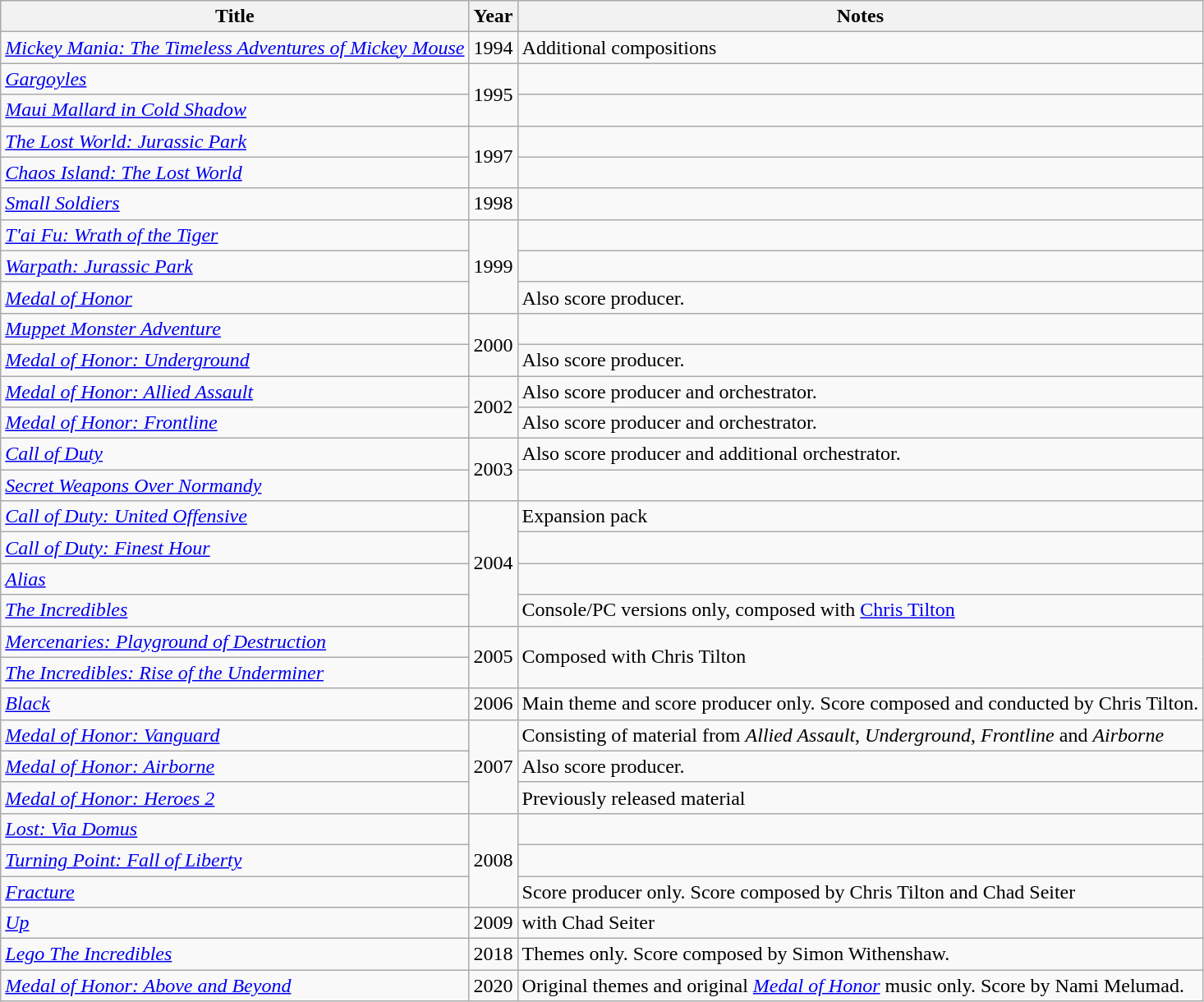<table class="wikitable">
<tr>
<th>Title</th>
<th>Year</th>
<th>Notes</th>
</tr>
<tr>
<td><em><a href='#'>Mickey Mania: The Timeless Adventures of Mickey Mouse</a></em></td>
<td>1994</td>
<td>Additional compositions</td>
</tr>
<tr>
<td><em><a href='#'>Gargoyles</a></em></td>
<td rowspan=2>1995</td>
<td></td>
</tr>
<tr>
<td><em><a href='#'>Maui Mallard in Cold Shadow</a></em></td>
<td></td>
</tr>
<tr>
<td><em><a href='#'>The Lost World: Jurassic Park</a></em></td>
<td rowspan=2>1997</td>
<td></td>
</tr>
<tr>
<td><em><a href='#'>Chaos Island: The Lost World</a></em></td>
<td></td>
</tr>
<tr>
<td><em><a href='#'>Small Soldiers</a></em></td>
<td>1998</td>
<td></td>
</tr>
<tr>
<td><em><a href='#'>T'ai Fu: Wrath of the Tiger</a></em></td>
<td rowspan=3>1999</td>
<td></td>
</tr>
<tr>
<td><em><a href='#'>Warpath: Jurassic Park</a></em></td>
<td></td>
</tr>
<tr>
<td><em><a href='#'>Medal of Honor</a></em></td>
<td>Also score producer.</td>
</tr>
<tr>
<td><em><a href='#'>Muppet Monster Adventure</a></em></td>
<td rowspan=2>2000</td>
<td></td>
</tr>
<tr>
<td><em><a href='#'>Medal of Honor: Underground</a></em></td>
<td>Also score producer.</td>
</tr>
<tr>
<td><em><a href='#'>Medal of Honor: Allied Assault</a></em></td>
<td rowspan=2>2002</td>
<td>Also score producer and orchestrator.</td>
</tr>
<tr>
<td><em><a href='#'>Medal of Honor: Frontline</a></em></td>
<td>Also score producer and orchestrator.</td>
</tr>
<tr>
<td><em><a href='#'>Call of Duty</a></em></td>
<td rowspan=2>2003</td>
<td>Also score producer and additional orchestrator.</td>
</tr>
<tr>
<td><em><a href='#'>Secret Weapons Over Normandy</a></em></td>
<td></td>
</tr>
<tr>
<td><em><a href='#'>Call of Duty: United Offensive</a></em></td>
<td rowspan=4>2004</td>
<td>Expansion pack</td>
</tr>
<tr>
<td><em><a href='#'>Call of Duty: Finest Hour</a></em></td>
<td></td>
</tr>
<tr>
<td><em><a href='#'>Alias</a></em></td>
<td></td>
</tr>
<tr>
<td><em><a href='#'>The Incredibles</a></em></td>
<td>Console/PC versions only, composed with <a href='#'>Chris Tilton</a></td>
</tr>
<tr>
<td><em><a href='#'>Mercenaries: Playground of Destruction</a></em></td>
<td rowspan=2>2005</td>
<td rowspan=2>Composed with Chris Tilton</td>
</tr>
<tr>
<td><em><a href='#'>The Incredibles: Rise of the Underminer</a></em></td>
</tr>
<tr>
<td><em><a href='#'>Black</a></em></td>
<td>2006</td>
<td>Main theme and score producer only. Score composed and conducted by Chris Tilton.</td>
</tr>
<tr>
<td><em><a href='#'>Medal of Honor: Vanguard</a></em></td>
<td rowspan=3>2007</td>
<td>Consisting of material from <em>Allied Assault</em>, <em>Underground</em>, <em>Frontline</em> and <em>Airborne</em></td>
</tr>
<tr>
<td><em><a href='#'>Medal of Honor: Airborne</a></em></td>
<td>Also score producer.</td>
</tr>
<tr>
<td><em><a href='#'>Medal of Honor: Heroes 2</a></em></td>
<td>Previously released material</td>
</tr>
<tr>
<td><em><a href='#'>Lost: Via Domus</a></em></td>
<td rowspan=3>2008</td>
<td></td>
</tr>
<tr>
<td><em><a href='#'>Turning Point: Fall of Liberty</a></em></td>
<td></td>
</tr>
<tr>
<td><em><a href='#'>Fracture</a></em></td>
<td>Score producer only. Score composed by Chris Tilton and Chad Seiter</td>
</tr>
<tr>
<td><em><a href='#'>Up</a></em></td>
<td>2009</td>
<td>with Chad Seiter</td>
</tr>
<tr>
<td><em><a href='#'>Lego The Incredibles</a></em></td>
<td>2018</td>
<td>Themes only. Score composed by Simon Withenshaw.</td>
</tr>
<tr>
<td><em><a href='#'>Medal of Honor: Above and Beyond</a></em></td>
<td>2020</td>
<td>Original themes and original <em><a href='#'>Medal of Honor</a></em> music only. Score by Nami Melumad.</td>
</tr>
</table>
